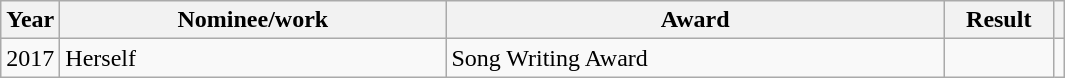<table class="wikitable">
<tr>
<th>Year</th>
<th width="250">Nominee/work</th>
<th width="325">Award</th>
<th width="65">Result</th>
<th></th>
</tr>
<tr>
<td>2017</td>
<td>Herself</td>
<td>Song Writing Award</td>
<td></td>
<td style="text-align:center;"></td>
</tr>
</table>
